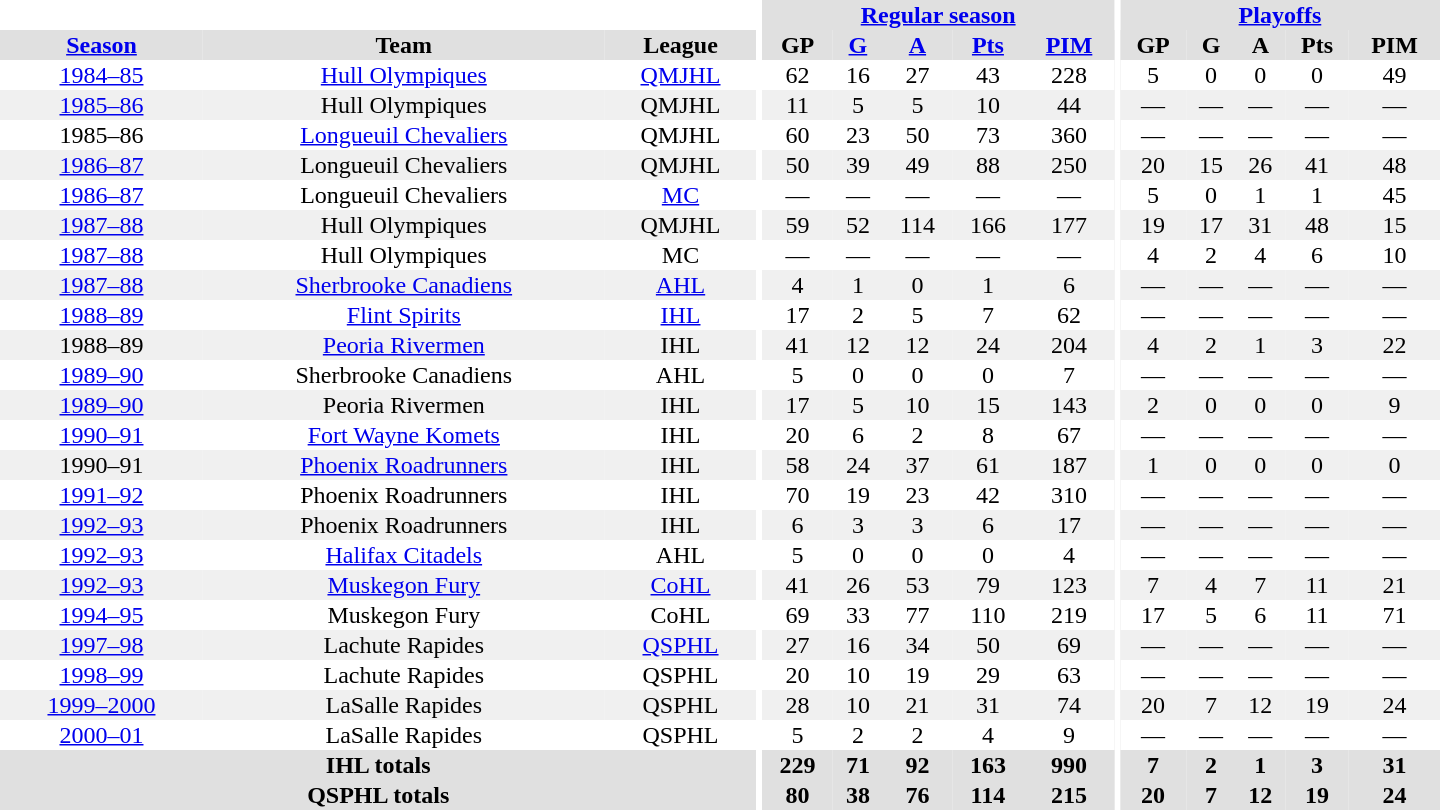<table border="0" cellpadding="1" cellspacing="0" style="text-align:center; width:60em">
<tr bgcolor="#e0e0e0">
<th colspan="3"  bgcolor="#ffffff"></th>
<th rowspan="99" bgcolor="#ffffff"></th>
<th colspan="5"><a href='#'>Regular season</a></th>
<th rowspan="99" bgcolor="#ffffff"></th>
<th colspan="5"><a href='#'>Playoffs</a></th>
</tr>
<tr bgcolor="#e0e0e0">
<th><a href='#'>Season</a></th>
<th>Team</th>
<th>League</th>
<th>GP</th>
<th><a href='#'>G</a></th>
<th><a href='#'>A</a></th>
<th><a href='#'>Pts</a></th>
<th><a href='#'>PIM</a></th>
<th>GP</th>
<th>G</th>
<th>A</th>
<th>Pts</th>
<th>PIM</th>
</tr>
<tr>
<td><a href='#'>1984–85</a></td>
<td><a href='#'>Hull Olympiques</a></td>
<td><a href='#'>QMJHL</a></td>
<td>62</td>
<td>16</td>
<td>27</td>
<td>43</td>
<td>228</td>
<td>5</td>
<td>0</td>
<td>0</td>
<td>0</td>
<td>49</td>
</tr>
<tr bgcolor="#f0f0f0">
<td><a href='#'>1985–86</a></td>
<td>Hull Olympiques</td>
<td>QMJHL</td>
<td>11</td>
<td>5</td>
<td>5</td>
<td>10</td>
<td>44</td>
<td>—</td>
<td>—</td>
<td>—</td>
<td>—</td>
<td>—</td>
</tr>
<tr>
<td>1985–86</td>
<td><a href='#'>Longueuil Chevaliers</a></td>
<td>QMJHL</td>
<td>60</td>
<td>23</td>
<td>50</td>
<td>73</td>
<td>360</td>
<td>—</td>
<td>—</td>
<td>—</td>
<td>—</td>
<td>—</td>
</tr>
<tr bgcolor="#f0f0f0">
<td><a href='#'>1986–87</a></td>
<td>Longueuil Chevaliers</td>
<td>QMJHL</td>
<td>50</td>
<td>39</td>
<td>49</td>
<td>88</td>
<td>250</td>
<td>20</td>
<td>15</td>
<td>26</td>
<td>41</td>
<td>48</td>
</tr>
<tr>
<td><a href='#'>1986–87</a></td>
<td>Longueuil Chevaliers</td>
<td><a href='#'>MC</a></td>
<td>—</td>
<td>—</td>
<td>—</td>
<td>—</td>
<td>—</td>
<td>5</td>
<td>0</td>
<td>1</td>
<td>1</td>
<td>45</td>
</tr>
<tr bgcolor="#f0f0f0">
<td><a href='#'>1987–88</a></td>
<td>Hull Olympiques</td>
<td>QMJHL</td>
<td>59</td>
<td>52</td>
<td>114</td>
<td>166</td>
<td>177</td>
<td>19</td>
<td>17</td>
<td>31</td>
<td>48</td>
<td>15</td>
</tr>
<tr>
<td><a href='#'>1987–88</a></td>
<td>Hull Olympiques</td>
<td>MC</td>
<td>—</td>
<td>—</td>
<td>—</td>
<td>—</td>
<td>—</td>
<td>4</td>
<td>2</td>
<td>4</td>
<td>6</td>
<td>10</td>
</tr>
<tr bgcolor="#f0f0f0">
<td><a href='#'>1987–88</a></td>
<td><a href='#'>Sherbrooke Canadiens</a></td>
<td><a href='#'>AHL</a></td>
<td>4</td>
<td>1</td>
<td>0</td>
<td>1</td>
<td>6</td>
<td>—</td>
<td>—</td>
<td>—</td>
<td>—</td>
<td>—</td>
</tr>
<tr>
<td><a href='#'>1988–89</a></td>
<td><a href='#'>Flint Spirits</a></td>
<td><a href='#'>IHL</a></td>
<td>17</td>
<td>2</td>
<td>5</td>
<td>7</td>
<td>62</td>
<td>—</td>
<td>—</td>
<td>—</td>
<td>—</td>
<td>—</td>
</tr>
<tr bgcolor="#f0f0f0">
<td>1988–89</td>
<td><a href='#'>Peoria Rivermen</a></td>
<td>IHL</td>
<td>41</td>
<td>12</td>
<td>12</td>
<td>24</td>
<td>204</td>
<td>4</td>
<td>2</td>
<td>1</td>
<td>3</td>
<td>22</td>
</tr>
<tr>
<td><a href='#'>1989–90</a></td>
<td>Sherbrooke Canadiens</td>
<td>AHL</td>
<td>5</td>
<td>0</td>
<td>0</td>
<td>0</td>
<td>7</td>
<td>—</td>
<td>—</td>
<td>—</td>
<td>—</td>
<td>—</td>
</tr>
<tr bgcolor="#f0f0f0">
<td><a href='#'>1989–90</a></td>
<td>Peoria Rivermen</td>
<td>IHL</td>
<td>17</td>
<td>5</td>
<td>10</td>
<td>15</td>
<td>143</td>
<td>2</td>
<td>0</td>
<td>0</td>
<td>0</td>
<td>9</td>
</tr>
<tr>
<td><a href='#'>1990–91</a></td>
<td><a href='#'>Fort Wayne Komets</a></td>
<td>IHL</td>
<td>20</td>
<td>6</td>
<td>2</td>
<td>8</td>
<td>67</td>
<td>—</td>
<td>—</td>
<td>—</td>
<td>—</td>
<td>—</td>
</tr>
<tr bgcolor="#f0f0f0">
<td>1990–91</td>
<td><a href='#'>Phoenix Roadrunners</a></td>
<td>IHL</td>
<td>58</td>
<td>24</td>
<td>37</td>
<td>61</td>
<td>187</td>
<td>1</td>
<td>0</td>
<td>0</td>
<td>0</td>
<td>0</td>
</tr>
<tr>
<td><a href='#'>1991–92</a></td>
<td>Phoenix Roadrunners</td>
<td>IHL</td>
<td>70</td>
<td>19</td>
<td>23</td>
<td>42</td>
<td>310</td>
<td>—</td>
<td>—</td>
<td>—</td>
<td>—</td>
<td>—</td>
</tr>
<tr bgcolor="#f0f0f0">
<td><a href='#'>1992–93</a></td>
<td>Phoenix Roadrunners</td>
<td>IHL</td>
<td>6</td>
<td>3</td>
<td>3</td>
<td>6</td>
<td>17</td>
<td>—</td>
<td>—</td>
<td>—</td>
<td>—</td>
<td>—</td>
</tr>
<tr>
<td><a href='#'>1992–93</a></td>
<td><a href='#'>Halifax Citadels</a></td>
<td>AHL</td>
<td>5</td>
<td>0</td>
<td>0</td>
<td>0</td>
<td>4</td>
<td>—</td>
<td>—</td>
<td>—</td>
<td>—</td>
<td>—</td>
</tr>
<tr bgcolor="#f0f0f0">
<td><a href='#'>1992–93</a></td>
<td><a href='#'>Muskegon Fury</a></td>
<td><a href='#'>CoHL</a></td>
<td>41</td>
<td>26</td>
<td>53</td>
<td>79</td>
<td>123</td>
<td>7</td>
<td>4</td>
<td>7</td>
<td>11</td>
<td>21</td>
</tr>
<tr>
<td><a href='#'>1994–95</a></td>
<td>Muskegon Fury</td>
<td>CoHL</td>
<td>69</td>
<td>33</td>
<td>77</td>
<td>110</td>
<td>219</td>
<td>17</td>
<td>5</td>
<td>6</td>
<td>11</td>
<td>71</td>
</tr>
<tr bgcolor="#f0f0f0">
<td><a href='#'>1997–98</a></td>
<td>Lachute Rapides</td>
<td><a href='#'>QSPHL</a></td>
<td>27</td>
<td>16</td>
<td>34</td>
<td>50</td>
<td>69</td>
<td>—</td>
<td>—</td>
<td>—</td>
<td>—</td>
<td>—</td>
</tr>
<tr>
<td><a href='#'>1998–99</a></td>
<td>Lachute Rapides</td>
<td>QSPHL</td>
<td>20</td>
<td>10</td>
<td>19</td>
<td>29</td>
<td>63</td>
<td>—</td>
<td>—</td>
<td>—</td>
<td>—</td>
<td>—</td>
</tr>
<tr bgcolor="#f0f0f0">
<td><a href='#'>1999–2000</a></td>
<td>LaSalle Rapides</td>
<td>QSPHL</td>
<td>28</td>
<td>10</td>
<td>21</td>
<td>31</td>
<td>74</td>
<td>20</td>
<td>7</td>
<td>12</td>
<td>19</td>
<td>24</td>
</tr>
<tr>
<td><a href='#'>2000–01</a></td>
<td>LaSalle Rapides</td>
<td>QSPHL</td>
<td>5</td>
<td>2</td>
<td>2</td>
<td>4</td>
<td>9</td>
<td>—</td>
<td>—</td>
<td>—</td>
<td>—</td>
<td>—</td>
</tr>
<tr bgcolor="#e0e0e0">
<th colspan="3">IHL totals</th>
<th>229</th>
<th>71</th>
<th>92</th>
<th>163</th>
<th>990</th>
<th>7</th>
<th>2</th>
<th>1</th>
<th>3</th>
<th>31</th>
</tr>
<tr bgcolor="#e0e0e0">
<th colspan="3">QSPHL totals</th>
<th>80</th>
<th>38</th>
<th>76</th>
<th>114</th>
<th>215</th>
<th>20</th>
<th>7</th>
<th>12</th>
<th>19</th>
<th>24</th>
</tr>
</table>
